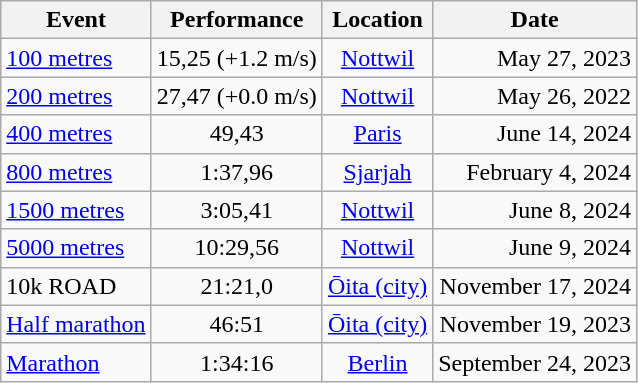<table class="wikitable">
<tr>
<th>Event</th>
<th>Performance</th>
<th>Location</th>
<th>Date</th>
</tr>
<tr>
<td><a href='#'>100 metres</a></td>
<td align=center>15,25 (+1.2 m/s) </td>
<td align=center><a href='#'>Nottwil</a></td>
<td align=right>May 27, 2023</td>
</tr>
<tr>
<td><a href='#'>200 metres</a></td>
<td align=center>27,47 (+0.0 m/s) </td>
<td align=center><a href='#'>Nottwil</a></td>
<td align=right>May 26, 2022</td>
</tr>
<tr>
<td><a href='#'>400 metres</a></td>
<td align=center>49,43 </td>
<td align=center><a href='#'>Paris</a></td>
<td align=right>June 14, 2024</td>
</tr>
<tr>
<td><a href='#'>800 metres</a></td>
<td align=center>1:37,96 </td>
<td align=center><a href='#'>Sjarjah</a></td>
<td align=right>February 4, 2024</td>
</tr>
<tr>
<td><a href='#'>1500 metres</a></td>
<td align=center>3:05,41 </td>
<td align=center><a href='#'>Nottwil</a></td>
<td align=right>June 8, 2024</td>
</tr>
<tr>
<td><a href='#'>5000 metres</a></td>
<td align=center>10:29,56</td>
<td align=center><a href='#'>Nottwil</a></td>
<td align=right>June 9, 2024</td>
</tr>
<tr>
<td>10k ROAD</td>
<td align=center>21:21,0 </td>
<td align=center><a href='#'>Ōita (city)</a></td>
<td align=right>November 17, 2024</td>
</tr>
<tr>
<td><a href='#'>Half marathon</a></td>
<td align=center>46:51 </td>
<td align=center><a href='#'>Ōita (city)</a></td>
<td align=right>November 19, 2023</td>
</tr>
<tr>
<td><a href='#'>Marathon</a></td>
<td align=center>1:34:16 </td>
<td align=center><a href='#'>Berlin</a></td>
<td align=right>September 24, 2023</td>
</tr>
</table>
